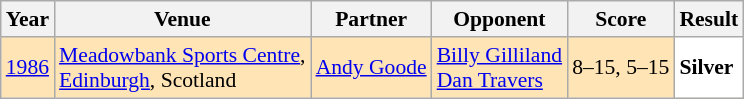<table class="sortable wikitable" style="font-size: 90%;">
<tr>
<th>Year</th>
<th>Venue</th>
<th>Partner</th>
<th>Opponent</th>
<th>Score</th>
<th>Result</th>
</tr>
<tr style="background:#FFE4B5">
<td align="center"><a href='#'>1986</a></td>
<td align="left"><a href='#'>Meadowbank Sports Centre</a>,<br><a href='#'>Edinburgh</a>, Scotland</td>
<td align="left"> <a href='#'>Andy Goode</a></td>
<td align="left"> <a href='#'>Billy Gilliland</a><br> <a href='#'>Dan Travers</a></td>
<td align="left">8–15, 5–15</td>
<td style="text-align:left; background:white"> <strong>Silver</strong></td>
</tr>
</table>
